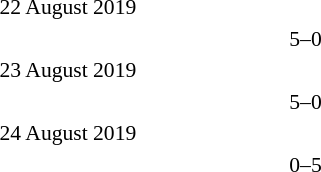<table style="font-size:90%">
<tr>
<th width=150></th>
<th width=100></th>
<th width=150></th>
</tr>
<tr>
<td colspan=2>22 August 2019</td>
</tr>
<tr>
<td align=right><strong></strong></td>
<td align=center>5–0</td>
<td></td>
</tr>
<tr>
<td colspan=2>23 August 2019</td>
</tr>
<tr>
<td align=right><strong></strong></td>
<td align=center>5–0</td>
<td></td>
</tr>
<tr>
<td colspan=2>24 August 2019</td>
</tr>
<tr>
<td align=right></td>
<td align=center>0–5</td>
<td><strong></strong></td>
</tr>
</table>
